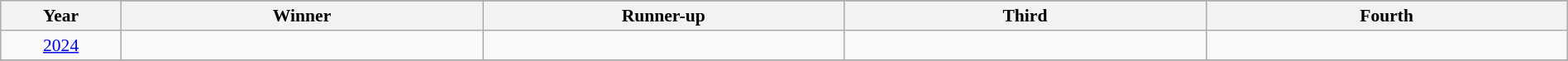<table class="wikitable" style="font-size:90%; width: 100%; text-align: center;">
<tr>
<th rowspan=2 width=5%>Year</th>
</tr>
<tr>
<th width=15%>Winner</th>
<th width=15%>Runner-up</th>
<th width=15%>Third</th>
<th width=15%>Fourth</th>
</tr>
<tr>
<td> <a href='#'>2024</a></td>
<td><strong></strong></td>
<td></td>
<td></td>
<td></td>
</tr>
<tr>
</tr>
</table>
